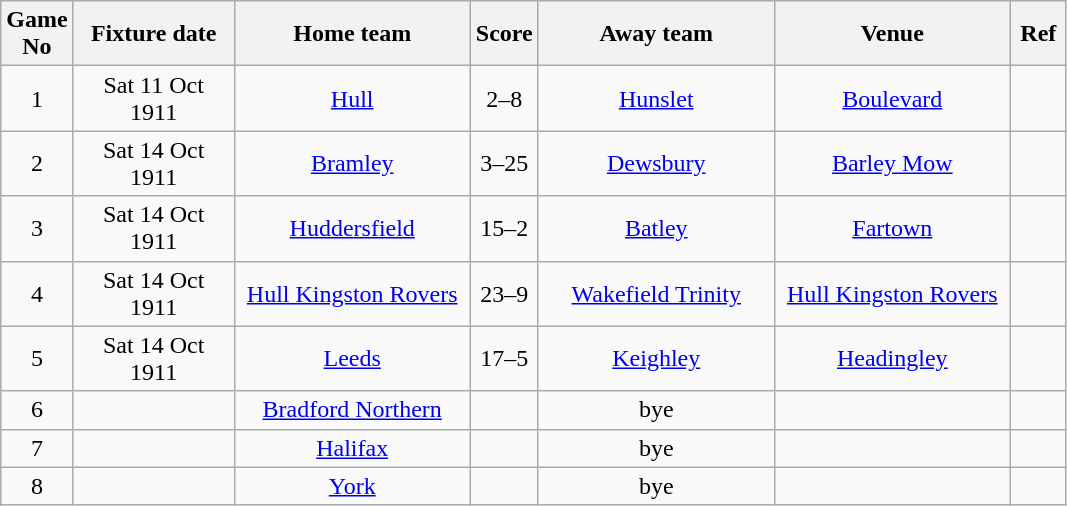<table class="wikitable" style="text-align:center;">
<tr>
<th width=20 abbr="No">Game No</th>
<th width=100 abbr="Date">Fixture date</th>
<th width=150 abbr="Home team">Home team</th>
<th width=20 abbr="Score">Score</th>
<th width=150 abbr="Away team">Away team</th>
<th width=150 abbr="Venue">Venue</th>
<th width=30 abbr="Ref">Ref</th>
</tr>
<tr>
<td>1</td>
<td>Sat 11 Oct 1911</td>
<td><a href='#'>Hull</a></td>
<td>2–8</td>
<td><a href='#'>Hunslet</a></td>
<td><a href='#'>Boulevard</a></td>
<td></td>
</tr>
<tr>
<td>2</td>
<td>Sat 14 Oct 1911</td>
<td><a href='#'>Bramley</a></td>
<td>3–25</td>
<td><a href='#'>Dewsbury</a></td>
<td><a href='#'>Barley Mow</a></td>
<td></td>
</tr>
<tr>
<td>3</td>
<td>Sat 14 Oct 1911</td>
<td><a href='#'>Huddersfield</a></td>
<td>15–2</td>
<td><a href='#'>Batley</a></td>
<td><a href='#'>Fartown</a></td>
<td></td>
</tr>
<tr>
<td>4</td>
<td>Sat 14 Oct 1911</td>
<td><a href='#'>Hull Kingston Rovers</a></td>
<td>23–9</td>
<td><a href='#'>Wakefield Trinity</a></td>
<td><a href='#'>Hull Kingston Rovers</a></td>
<td></td>
</tr>
<tr>
<td>5</td>
<td>Sat 14 Oct 1911</td>
<td><a href='#'>Leeds</a></td>
<td>17–5</td>
<td><a href='#'>Keighley</a></td>
<td><a href='#'>Headingley</a></td>
<td></td>
</tr>
<tr>
<td>6</td>
<td></td>
<td><a href='#'>Bradford Northern</a></td>
<td></td>
<td>bye</td>
<td></td>
<td></td>
</tr>
<tr>
<td>7</td>
<td></td>
<td><a href='#'>Halifax</a></td>
<td></td>
<td>bye</td>
<td></td>
<td></td>
</tr>
<tr>
<td>8</td>
<td></td>
<td><a href='#'>York</a></td>
<td></td>
<td>bye</td>
<td></td>
<td></td>
</tr>
</table>
